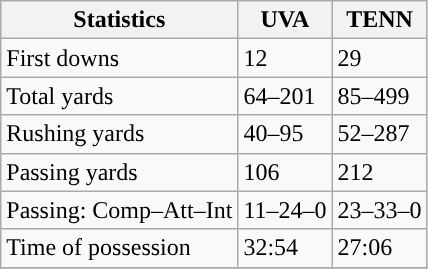<table class="wikitable" style="float: left;">
<tr>
<th>Statistics</th>
<th>UVA</th>
<th>TENN</th>
</tr>
<tr>
<td>First downs</td>
<td>12</td>
<td>29</td>
</tr>
<tr>
<td>Total yards</td>
<td>64–201</td>
<td>85–499</td>
</tr>
<tr>
<td>Rushing yards</td>
<td>40–95</td>
<td>52–287</td>
</tr>
<tr>
<td>Passing yards</td>
<td>106</td>
<td>212</td>
</tr>
<tr>
<td>Passing: Comp–Att–Int</td>
<td>11–24–0</td>
<td>23–33–0</td>
</tr>
<tr>
<td>Time of possession</td>
<td>32:54</td>
<td>27:06</td>
</tr>
<tr>
</tr>
</table>
